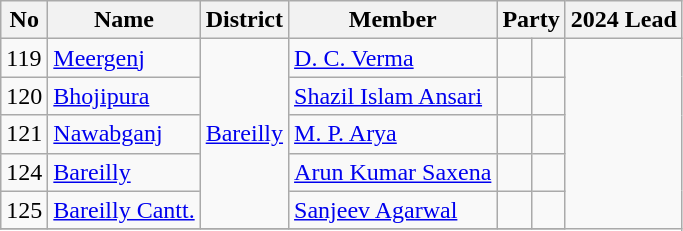<table class="wikitable sortable">
<tr>
<th>No</th>
<th>Name</th>
<th>District</th>
<th>Member</th>
<th colspan="2">Party</th>
<th colspan="2">2024 Lead</th>
</tr>
<tr>
<td>119</td>
<td><a href='#'>Meergenj</a></td>
<td rowspan="5"><a href='#'>Bareilly</a></td>
<td><a href='#'>D. C. Verma</a></td>
<td></td>
<td></td>
</tr>
<tr>
<td>120</td>
<td><a href='#'>Bhojipura</a></td>
<td><a href='#'>Shazil Islam Ansari</a></td>
<td></td>
<td></td>
</tr>
<tr>
<td>121</td>
<td><a href='#'>Nawabganj</a></td>
<td><a href='#'>M. P. Arya</a></td>
<td></td>
<td></td>
</tr>
<tr>
<td>124</td>
<td><a href='#'>Bareilly</a></td>
<td><a href='#'>Arun Kumar Saxena</a></td>
<td></td>
<td></td>
</tr>
<tr>
<td>125</td>
<td><a href='#'>Bareilly Cantt.</a></td>
<td><a href='#'>Sanjeev Agarwal</a></td>
<td></td>
<td></td>
</tr>
<tr>
</tr>
</table>
